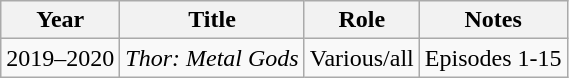<table class="wikitable sortable">
<tr>
<th>Year</th>
<th>Title</th>
<th>Role</th>
<th class="unsortable">Notes</th>
</tr>
<tr>
<td rowspan=3>2019–2020</td>
<td><em>Thor: Metal Gods</em></td>
<td>Various/all</td>
<td>Episodes 1-15</td>
</tr>
</table>
